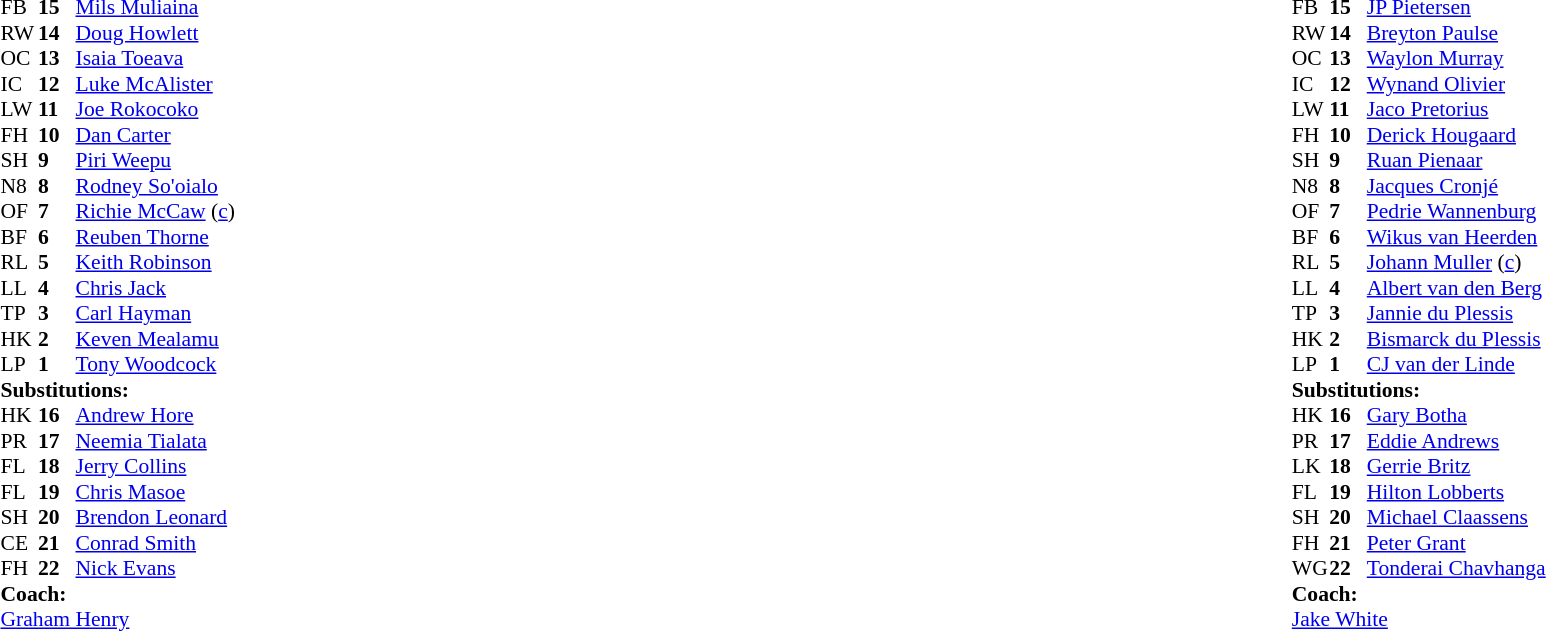<table width="100%">
<tr>
<td valign="top" width="50%"><br><table style="font-size: 90%" cellspacing="0" cellpadding="0">
<tr>
<th width="25"></th>
<th width="25"></th>
</tr>
<tr>
<td>FB</td>
<td><strong>15</strong></td>
<td><a href='#'>Mils Muliaina</a></td>
</tr>
<tr>
<td>RW</td>
<td><strong>14</strong></td>
<td><a href='#'>Doug Howlett</a></td>
<td></td>
</tr>
<tr>
<td>OC</td>
<td><strong>13</strong></td>
<td><a href='#'>Isaia Toeava</a></td>
<td></td>
</tr>
<tr>
<td>IC</td>
<td><strong>12</strong></td>
<td><a href='#'>Luke McAlister</a></td>
</tr>
<tr>
<td>LW</td>
<td><strong>11</strong></td>
<td><a href='#'>Joe Rokocoko</a></td>
</tr>
<tr>
<td>FH</td>
<td><strong>10</strong></td>
<td><a href='#'>Dan Carter</a></td>
</tr>
<tr>
<td>SH</td>
<td><strong>9</strong></td>
<td><a href='#'>Piri Weepu</a></td>
<td></td>
</tr>
<tr>
<td>N8</td>
<td><strong>8</strong></td>
<td><a href='#'>Rodney So'oialo</a></td>
<td></td>
</tr>
<tr>
<td>OF</td>
<td><strong>7</strong></td>
<td><a href='#'>Richie McCaw</a> (<a href='#'>c</a>)</td>
</tr>
<tr>
<td>BF</td>
<td><strong>6</strong></td>
<td><a href='#'>Reuben Thorne</a></td>
</tr>
<tr>
<td>RL</td>
<td><strong>5</strong></td>
<td><a href='#'>Keith Robinson</a></td>
<td></td>
</tr>
<tr>
<td>LL</td>
<td><strong>4</strong></td>
<td><a href='#'>Chris Jack</a></td>
</tr>
<tr>
<td>TP</td>
<td><strong>3</strong></td>
<td><a href='#'>Carl Hayman</a></td>
<td></td>
</tr>
<tr>
<td>HK</td>
<td><strong>2</strong></td>
<td><a href='#'>Keven Mealamu</a></td>
<td></td>
</tr>
<tr>
<td>LP</td>
<td><strong>1</strong></td>
<td><a href='#'>Tony Woodcock</a></td>
</tr>
<tr>
<td colspan=3><strong>Substitutions:</strong></td>
</tr>
<tr>
<td>HK</td>
<td><strong>16</strong></td>
<td><a href='#'>Andrew Hore</a></td>
<td></td>
</tr>
<tr>
<td>PR</td>
<td><strong>17</strong></td>
<td><a href='#'>Neemia Tialata</a></td>
<td></td>
</tr>
<tr>
<td>FL</td>
<td><strong>18</strong></td>
<td><a href='#'>Jerry Collins</a></td>
<td></td>
</tr>
<tr>
<td>FL</td>
<td><strong>19</strong></td>
<td><a href='#'>Chris Masoe</a></td>
<td></td>
</tr>
<tr>
<td>SH</td>
<td><strong>20</strong></td>
<td><a href='#'>Brendon Leonard</a></td>
<td></td>
</tr>
<tr>
<td>CE</td>
<td><strong>21</strong></td>
<td><a href='#'>Conrad Smith</a></td>
<td></td>
</tr>
<tr>
<td>FH</td>
<td><strong>22</strong></td>
<td><a href='#'>Nick Evans</a></td>
<td></td>
</tr>
<tr>
<td colspan=3><strong>Coach:</strong></td>
</tr>
<tr>
<td colspan="4"> <a href='#'>Graham Henry</a></td>
</tr>
</table>
</td>
<td valign="top"></td>
<td valign="top" width="50%"><br><table style="font-size: 90%" cellspacing="0" cellpadding="0" align="center">
<tr>
<th width="25"></th>
<th width="25"></th>
</tr>
<tr>
<td>FB</td>
<td><strong>15</strong></td>
<td><a href='#'>JP Pietersen</a></td>
</tr>
<tr>
<td>RW</td>
<td><strong>14</strong></td>
<td><a href='#'>Breyton Paulse</a></td>
<td></td>
<td></td>
</tr>
<tr>
<td>OC</td>
<td><strong>13</strong></td>
<td><a href='#'>Waylon Murray</a></td>
</tr>
<tr>
<td>IC</td>
<td><strong>12</strong></td>
<td><a href='#'>Wynand Olivier</a></td>
</tr>
<tr>
<td>LW</td>
<td><strong>11</strong></td>
<td><a href='#'>Jaco Pretorius</a></td>
<td></td>
<td></td>
</tr>
<tr>
<td>FH</td>
<td><strong>10</strong></td>
<td><a href='#'>Derick Hougaard</a></td>
<td></td>
<td></td>
</tr>
<tr>
<td>SH</td>
<td><strong>9</strong></td>
<td><a href='#'>Ruan Pienaar</a></td>
</tr>
<tr>
<td>N8</td>
<td><strong>8</strong></td>
<td><a href='#'>Jacques Cronjé</a></td>
</tr>
<tr>
<td>OF</td>
<td><strong>7</strong></td>
<td><a href='#'>Pedrie Wannenburg</a></td>
<td></td>
<td></td>
</tr>
<tr>
<td>BF</td>
<td><strong>6</strong></td>
<td><a href='#'>Wikus van Heerden</a></td>
</tr>
<tr>
<td>RL</td>
<td><strong>5</strong></td>
<td><a href='#'>Johann Muller</a> (<a href='#'>c</a>)</td>
</tr>
<tr>
<td>LL</td>
<td><strong>4</strong></td>
<td><a href='#'>Albert van den Berg</a></td>
<td></td>
<td></td>
</tr>
<tr>
<td>TP</td>
<td><strong>3</strong></td>
<td><a href='#'>Jannie du Plessis</a></td>
</tr>
<tr>
<td>HK</td>
<td><strong>2</strong></td>
<td><a href='#'>Bismarck du Plessis</a></td>
<td></td>
<td></td>
</tr>
<tr>
<td>LP</td>
<td><strong>1</strong></td>
<td><a href='#'>CJ van der Linde</a></td>
<td></td>
<td></td>
</tr>
<tr>
<td colspan=3><strong>Substitutions:</strong></td>
</tr>
<tr>
<td>HK</td>
<td><strong>16</strong></td>
<td><a href='#'>Gary Botha</a></td>
<td></td>
<td></td>
</tr>
<tr>
<td>PR</td>
<td><strong>17</strong></td>
<td><a href='#'>Eddie Andrews</a></td>
<td></td>
<td></td>
</tr>
<tr>
<td>LK</td>
<td><strong>18</strong></td>
<td><a href='#'>Gerrie Britz</a></td>
<td></td>
<td></td>
</tr>
<tr>
<td>FL</td>
<td><strong>19</strong></td>
<td><a href='#'>Hilton Lobberts</a></td>
<td></td>
<td></td>
</tr>
<tr>
<td>SH</td>
<td><strong>20</strong></td>
<td><a href='#'>Michael Claassens</a></td>
<td></td>
<td></td>
</tr>
<tr>
<td>FH</td>
<td><strong>21</strong></td>
<td><a href='#'>Peter Grant</a></td>
<td></td>
<td></td>
</tr>
<tr>
<td>WG</td>
<td><strong>22</strong></td>
<td><a href='#'>Tonderai Chavhanga</a></td>
<td></td>
<td></td>
</tr>
<tr>
<td colspan=3><strong>Coach:</strong></td>
</tr>
<tr>
<td colspan="4"> <a href='#'>Jake White</a></td>
</tr>
</table>
</td>
</tr>
</table>
